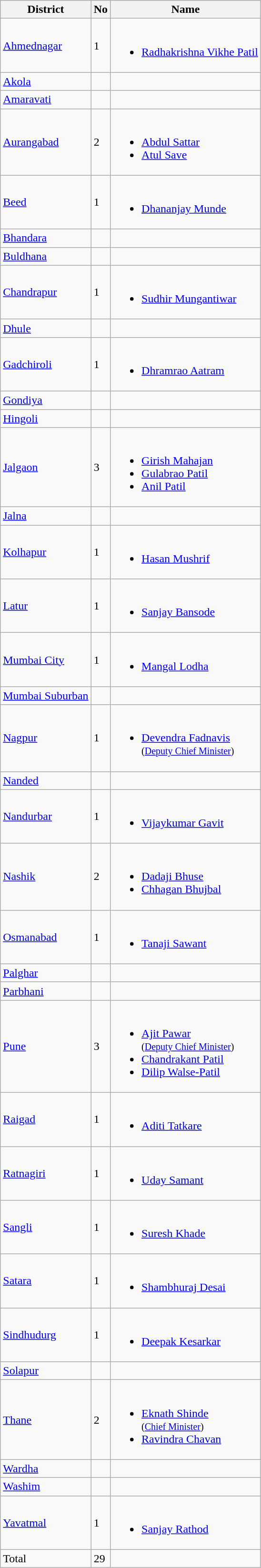<table class="wikitable">
<tr>
<th>District</th>
<th>No</th>
<th>Name</th>
</tr>
<tr>
<td><a href='#'>Ahmednagar</a></td>
<td>1</td>
<td><br><ul><li><a href='#'>Radhakrishna Vikhe Patil</a></li></ul></td>
</tr>
<tr>
<td><a href='#'>Akola</a></td>
<td></td>
<td></td>
</tr>
<tr>
<td><a href='#'>Amaravati</a></td>
<td></td>
<td></td>
</tr>
<tr>
<td><a href='#'>Aurangabad</a></td>
<td>2</td>
<td><br><ul><li><a href='#'>Abdul Sattar</a></li><li><a href='#'>Atul Save</a></li></ul></td>
</tr>
<tr>
<td><a href='#'>Beed</a></td>
<td>1</td>
<td><br><ul><li><a href='#'>Dhananjay Munde</a></li></ul></td>
</tr>
<tr>
<td><a href='#'>Bhandara</a></td>
<td></td>
<td></td>
</tr>
<tr>
<td><a href='#'>Buldhana</a></td>
<td></td>
<td></td>
</tr>
<tr>
<td><a href='#'>Chandrapur</a></td>
<td>1</td>
<td><br><ul><li><a href='#'>Sudhir Mungantiwar</a></li></ul></td>
</tr>
<tr>
<td><a href='#'>Dhule</a></td>
<td></td>
<td></td>
</tr>
<tr>
<td><a href='#'>Gadchiroli</a></td>
<td>1</td>
<td><br><ul><li><a href='#'>Dhramrao Aatram</a></li></ul></td>
</tr>
<tr>
<td><a href='#'>Gondiya</a></td>
<td></td>
<td></td>
</tr>
<tr>
<td><a href='#'>Hingoli</a></td>
<td></td>
<td></td>
</tr>
<tr>
<td><a href='#'>Jalgaon</a></td>
<td>3</td>
<td><br><ul><li><a href='#'>Girish Mahajan</a></li><li><a href='#'>Gulabrao Patil</a></li><li><a href='#'>Anil Patil</a></li></ul></td>
</tr>
<tr>
<td><a href='#'>Jalna</a></td>
<td></td>
<td></td>
</tr>
<tr>
<td><a href='#'>Kolhapur</a></td>
<td>1</td>
<td><br><ul><li><a href='#'>Hasan Mushrif</a></li></ul></td>
</tr>
<tr>
<td><a href='#'>Latur</a></td>
<td>1</td>
<td><br><ul><li><a href='#'>Sanjay Bansode</a></li></ul></td>
</tr>
<tr>
<td><a href='#'>Mumbai City</a></td>
<td>1</td>
<td><br><ul><li><a href='#'>Mangal Lodha</a></li></ul></td>
</tr>
<tr>
<td><a href='#'>Mumbai Suburban</a></td>
<td></td>
<td></td>
</tr>
<tr>
<td><a href='#'>Nagpur</a></td>
<td>1</td>
<td><br><ul><li><a href='#'>Devendra Fadnavis</a><br><small>(<a href='#'>Deputy Chief Minister</a>)</small></li></ul></td>
</tr>
<tr>
<td><a href='#'>Nanded</a></td>
<td></td>
<td></td>
</tr>
<tr>
<td><a href='#'>Nandurbar</a></td>
<td>1</td>
<td><br><ul><li><a href='#'>Vijaykumar Gavit</a></li></ul></td>
</tr>
<tr>
<td><a href='#'>Nashik</a></td>
<td>2</td>
<td><br><ul><li><a href='#'>Dadaji Bhuse</a></li><li><a href='#'>Chhagan Bhujbal</a></li></ul></td>
</tr>
<tr>
<td><a href='#'>Osmanabad</a></td>
<td>1</td>
<td><br><ul><li><a href='#'>Tanaji Sawant</a></li></ul></td>
</tr>
<tr>
<td><a href='#'>Palghar</a></td>
<td></td>
<td></td>
</tr>
<tr>
<td><a href='#'>Parbhani</a></td>
<td></td>
<td></td>
</tr>
<tr>
<td><a href='#'>Pune</a></td>
<td>3</td>
<td><br><ul><li><a href='#'>Ajit Pawar</a> <br><small>(<a href='#'>Deputy Chief Minister</a>)</small></li><li><a href='#'>Chandrakant Patil</a></li><li><a href='#'>Dilip Walse-Patil</a></li></ul></td>
</tr>
<tr>
<td><a href='#'>Raigad</a></td>
<td>1</td>
<td><br><ul><li><a href='#'>Aditi Tatkare</a></li></ul></td>
</tr>
<tr>
<td><a href='#'>Ratnagiri</a></td>
<td>1</td>
<td><br><ul><li><a href='#'>Uday Samant</a></li></ul></td>
</tr>
<tr>
<td><a href='#'>Sangli</a></td>
<td>1</td>
<td><br><ul><li><a href='#'>Suresh Khade</a></li></ul></td>
</tr>
<tr>
<td><a href='#'>Satara</a></td>
<td>1</td>
<td><br><ul><li><a href='#'>Shambhuraj Desai</a></li></ul></td>
</tr>
<tr>
<td><a href='#'>Sindhudurg</a></td>
<td>1</td>
<td><br><ul><li><a href='#'>Deepak Kesarkar</a></li></ul></td>
</tr>
<tr>
<td><a href='#'>Solapur</a></td>
<td></td>
<td></td>
</tr>
<tr>
<td><a href='#'>Thane</a></td>
<td>2</td>
<td><br><ul><li><a href='#'>Eknath Shinde</a><br><small>(<a href='#'>Chief Minister</a>)</small></li><li><a href='#'>Ravindra Chavan</a></li></ul></td>
</tr>
<tr>
<td><a href='#'>Wardha</a></td>
<td></td>
<td></td>
</tr>
<tr>
<td><a href='#'>Washim</a></td>
<td></td>
<td></td>
</tr>
<tr>
<td><a href='#'>Yavatmal</a></td>
<td>1</td>
<td><br><ul><li><a href='#'>Sanjay Rathod</a></li></ul></td>
</tr>
<tr>
<td>Total</td>
<td>29</td>
<td></td>
</tr>
</table>
